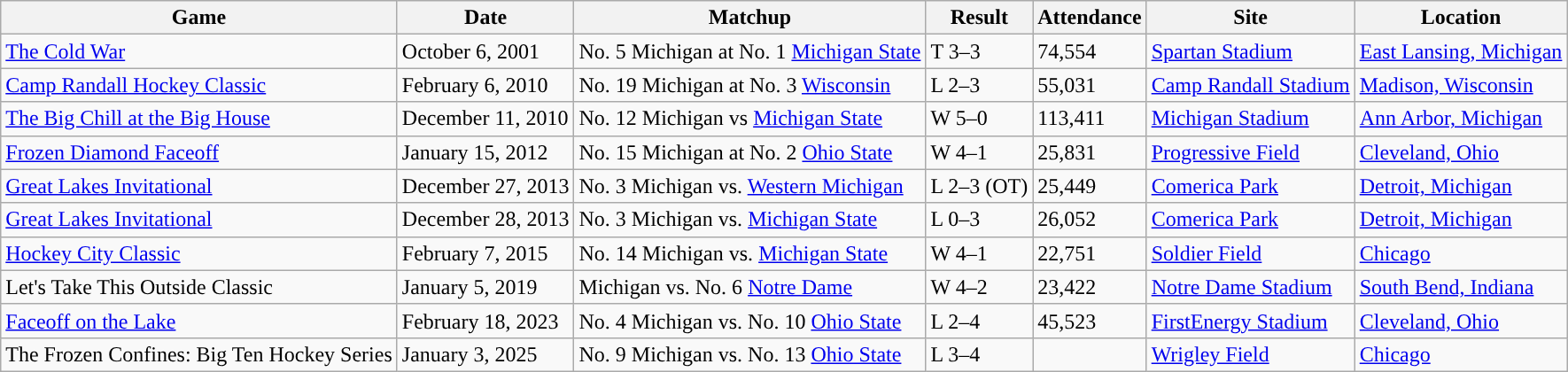<table class="wikitable">
<tr>
<th>Game</th>
<th>Date</th>
<th>Matchup</th>
<th>Result</th>
<th>Attendance</th>
<th>Site</th>
<th>Location</th>
</tr>
<tr>
<td><a href='#'>The Cold War</a></td>
<td>October 6, 2001</td>
<td>No. 5 Michigan at No. 1 <a href='#'>Michigan State</a></td>
<td>T 3–3</td>
<td>74,554</td>
<td><a href='#'>Spartan Stadium</a></td>
<td><a href='#'>East Lansing, Michigan</a></td>
</tr>
<tr>
<td><a href='#'>Camp Randall Hockey Classic</a></td>
<td>February 6, 2010</td>
<td>No. 19 Michigan at No. 3 <a href='#'>Wisconsin</a></td>
<td>L 2–3</td>
<td>55,031</td>
<td><a href='#'>Camp Randall Stadium</a></td>
<td><a href='#'>Madison, Wisconsin</a></td>
</tr>
<tr>
<td><a href='#'>The Big Chill at the Big House</a></td>
<td>December 11, 2010</td>
<td>No. 12 Michigan vs <a href='#'>Michigan State</a></td>
<td>W 5–0</td>
<td>113,411</td>
<td><a href='#'>Michigan Stadium</a></td>
<td><a href='#'>Ann Arbor, Michigan</a></td>
</tr>
<tr>
<td><a href='#'>Frozen Diamond Faceoff</a></td>
<td>January 15, 2012</td>
<td>No. 15 Michigan at No. 2 <a href='#'>Ohio State</a></td>
<td>W 4–1</td>
<td>25,831</td>
<td><a href='#'>Progressive Field</a></td>
<td><a href='#'>Cleveland, Ohio</a></td>
</tr>
<tr>
<td><a href='#'>Great Lakes Invitational</a></td>
<td>December 27, 2013</td>
<td>No. 3 Michigan vs. <a href='#'>Western Michigan</a></td>
<td>L 2–3 (OT)</td>
<td>25,449</td>
<td><a href='#'>Comerica Park</a></td>
<td><a href='#'>Detroit, Michigan</a></td>
</tr>
<tr>
<td><a href='#'>Great Lakes Invitational</a></td>
<td>December 28, 2013</td>
<td>No. 3 Michigan vs. <a href='#'>Michigan State</a></td>
<td>L 0–3</td>
<td>26,052</td>
<td><a href='#'>Comerica Park</a></td>
<td><a href='#'>Detroit, Michigan</a></td>
</tr>
<tr>
<td><a href='#'>Hockey City Classic</a></td>
<td>February 7, 2015</td>
<td>No. 14 Michigan vs. <a href='#'>Michigan State</a></td>
<td>W 4–1</td>
<td>22,751</td>
<td><a href='#'>Soldier Field</a></td>
<td><a href='#'>Chicago</a></td>
</tr>
<tr>
<td>Let's Take This Outside Classic</td>
<td>January 5, 2019</td>
<td>Michigan vs. No. 6 <a href='#'>Notre Dame</a></td>
<td>W 4–2</td>
<td>23,422</td>
<td><a href='#'>Notre Dame Stadium</a></td>
<td><a href='#'>South Bend, Indiana</a></td>
</tr>
<tr>
<td><a href='#'>Faceoff on the Lake</a></td>
<td>February 18, 2023</td>
<td>No. 4 Michigan vs. No. 10 <a href='#'>Ohio State</a></td>
<td>L 2–4</td>
<td>45,523</td>
<td><a href='#'>FirstEnergy Stadium</a></td>
<td><a href='#'>Cleveland, Ohio</a></td>
</tr>
<tr>
<td>The Frozen Confines: Big Ten Hockey Series</td>
<td>January 3, 2025</td>
<td>No. 9 Michigan vs. No. 13 <a href='#'>Ohio State</a></td>
<td>L 3–4</td>
<td></td>
<td><a href='#'>Wrigley Field</a></td>
<td><a href='#'>Chicago</a></td>
</tr>
</table>
